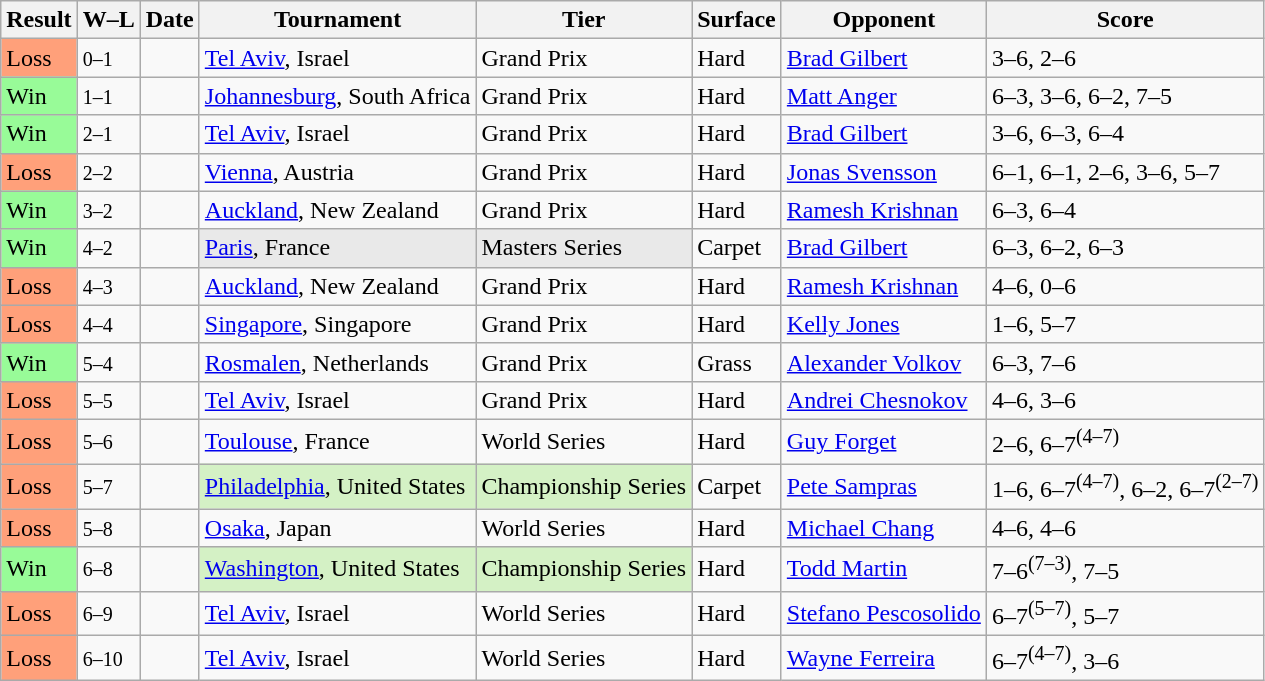<table class="sortable wikitable">
<tr>
<th>Result</th>
<th class="unsortable">W–L</th>
<th>Date</th>
<th>Tournament</th>
<th>Tier</th>
<th>Surface</th>
<th>Opponent</th>
<th class="unsortable">Score</th>
</tr>
<tr>
<td style="background:#ffa07a;">Loss</td>
<td><small>0–1</small></td>
<td><a href='#'></a></td>
<td><a href='#'>Tel Aviv</a>, Israel</td>
<td>Grand Prix</td>
<td>Hard</td>
<td> <a href='#'>Brad Gilbert</a></td>
<td>3–6, 2–6</td>
</tr>
<tr>
<td style="background:#98fb98;">Win</td>
<td><small>1–1</small></td>
<td><a href='#'></a></td>
<td><a href='#'>Johannesburg</a>, South Africa</td>
<td>Grand Prix</td>
<td>Hard</td>
<td> <a href='#'>Matt Anger</a></td>
<td>6–3, 3–6, 6–2, 7–5</td>
</tr>
<tr>
<td style="background:#98fb98;">Win</td>
<td><small>2–1</small></td>
<td><a href='#'></a></td>
<td><a href='#'>Tel Aviv</a>, Israel</td>
<td>Grand Prix</td>
<td>Hard</td>
<td> <a href='#'>Brad Gilbert</a></td>
<td>3–6, 6–3, 6–4</td>
</tr>
<tr>
<td style="background:#ffa07a;">Loss</td>
<td><small>2–2</small></td>
<td><a href='#'></a></td>
<td><a href='#'>Vienna</a>, Austria</td>
<td>Grand Prix</td>
<td>Hard</td>
<td> <a href='#'>Jonas Svensson</a></td>
<td>6–1, 6–1, 2–6, 3–6, 5–7</td>
</tr>
<tr>
<td style="background:#98fb98;">Win</td>
<td><small>3–2</small></td>
<td><a href='#'></a></td>
<td><a href='#'>Auckland</a>, New Zealand</td>
<td>Grand Prix</td>
<td>Hard</td>
<td> <a href='#'>Ramesh Krishnan</a></td>
<td>6–3, 6–4</td>
</tr>
<tr>
<td style="background:#98fb98;">Win</td>
<td><small>4–2</small></td>
<td><a href='#'></a></td>
<td style="background:#e9e9e9;"><a href='#'>Paris</a>, France</td>
<td style="background:#e9e9e9;">Masters Series</td>
<td>Carpet</td>
<td> <a href='#'>Brad Gilbert</a></td>
<td>6–3, 6–2, 6–3</td>
</tr>
<tr>
<td style="background:#ffa07a;">Loss</td>
<td><small>4–3</small></td>
<td><a href='#'></a></td>
<td><a href='#'>Auckland</a>, New Zealand</td>
<td>Grand Prix</td>
<td>Hard</td>
<td> <a href='#'>Ramesh Krishnan</a></td>
<td>4–6, 0–6</td>
</tr>
<tr>
<td style="background:#ffa07a;">Loss</td>
<td><small>4–4</small></td>
<td><a href='#'></a></td>
<td><a href='#'>Singapore</a>, Singapore</td>
<td>Grand Prix</td>
<td>Hard</td>
<td> <a href='#'>Kelly Jones</a></td>
<td>1–6, 5–7</td>
</tr>
<tr>
<td style="background:#98fb98;">Win</td>
<td><small>5–4</small></td>
<td><a href='#'></a></td>
<td><a href='#'>Rosmalen</a>, Netherlands</td>
<td>Grand Prix</td>
<td>Grass</td>
<td> <a href='#'>Alexander Volkov</a></td>
<td>6–3, 7–6</td>
</tr>
<tr>
<td style="background:#ffa07a;">Loss</td>
<td><small>5–5</small></td>
<td><a href='#'></a></td>
<td><a href='#'>Tel Aviv</a>, Israel</td>
<td>Grand Prix</td>
<td>Hard</td>
<td> <a href='#'>Andrei Chesnokov</a></td>
<td>4–6, 3–6</td>
</tr>
<tr>
<td style="background:#ffa07a;">Loss</td>
<td><small>5–6</small></td>
<td><a href='#'></a></td>
<td><a href='#'>Toulouse</a>, France</td>
<td>World Series</td>
<td>Hard</td>
<td> <a href='#'>Guy Forget</a></td>
<td>2–6, 6–7<sup>(4–7)</sup></td>
</tr>
<tr>
<td style="background:#ffa07a;">Loss</td>
<td><small>5–7</small></td>
<td><a href='#'></a></td>
<td style="background:#d4f1c5;"><a href='#'>Philadelphia</a>, United States</td>
<td style="background:#d4f1c5;">Championship Series</td>
<td>Carpet</td>
<td> <a href='#'>Pete Sampras</a></td>
<td>1–6, 6–7<sup>(4–7)</sup>, 6–2, 6–7<sup>(2–7)</sup></td>
</tr>
<tr>
<td style="background:#ffa07a;">Loss</td>
<td><small>5–8</small></td>
<td><a href='#'></a></td>
<td><a href='#'>Osaka</a>, Japan</td>
<td>World Series</td>
<td>Hard</td>
<td> <a href='#'>Michael Chang</a></td>
<td>4–6, 4–6</td>
</tr>
<tr>
<td style="background:#98fb98;">Win</td>
<td><small>6–8</small></td>
<td><a href='#'></a></td>
<td style="background:#d4f1c5;"><a href='#'>Washington</a>, United States</td>
<td style="background:#d4f1c5;">Championship Series</td>
<td>Hard</td>
<td> <a href='#'>Todd Martin</a></td>
<td>7–6<sup>(7–3)</sup>, 7–5</td>
</tr>
<tr>
<td style="background:#ffa07a;">Loss</td>
<td><small>6–9</small></td>
<td><a href='#'></a></td>
<td><a href='#'>Tel Aviv</a>, Israel</td>
<td>World Series</td>
<td>Hard</td>
<td> <a href='#'>Stefano Pescosolido</a></td>
<td>6–7<sup>(5–7)</sup>, 5–7</td>
</tr>
<tr>
<td style="background:#ffa07a;">Loss</td>
<td><small>6–10</small></td>
<td><a href='#'></a></td>
<td><a href='#'>Tel Aviv</a>, Israel</td>
<td>World Series</td>
<td>Hard</td>
<td> <a href='#'>Wayne Ferreira</a></td>
<td>6–7<sup>(4–7)</sup>, 3–6</td>
</tr>
</table>
